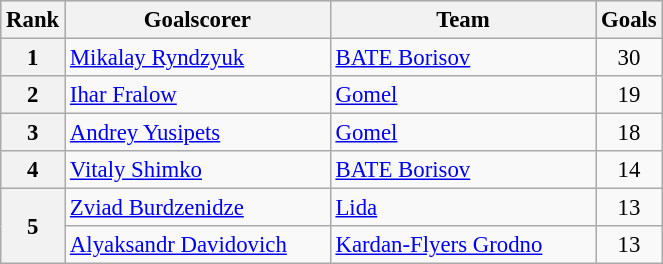<table class="wikitable" style="font-size: 95%;">
<tr bgcolor="#CCCCCC" align="center">
<th>Rank</th>
<th width=170>Goalscorer</th>
<th width=170>Team</th>
<th>Goals</th>
</tr>
<tr>
<th align="center">1</th>
<td> <a href='#'>Mikalay Ryndzyuk</a></td>
<td><a href='#'>BATE Borisov</a></td>
<td align="center">30</td>
</tr>
<tr>
<th align="center">2</th>
<td> <a href='#'>Ihar Fralow</a></td>
<td><a href='#'>Gomel</a></td>
<td align="center">19</td>
</tr>
<tr>
<th align="center">3</th>
<td> <a href='#'>Andrey Yusipets</a></td>
<td><a href='#'>Gomel</a></td>
<td align="center">18</td>
</tr>
<tr>
<th align="center">4</th>
<td> <a href='#'>Vitaly Shimko</a></td>
<td><a href='#'>BATE Borisov</a></td>
<td align="center">14</td>
</tr>
<tr>
<th align="center" rowspan="2">5</th>
<td> <a href='#'>Zviad Burdzenidze</a></td>
<td><a href='#'>Lida</a></td>
<td align="center">13</td>
</tr>
<tr>
<td> <a href='#'>Alyaksandr Davidovich</a></td>
<td><a href='#'>Kardan-Flyers Grodno</a></td>
<td align="center">13</td>
</tr>
</table>
